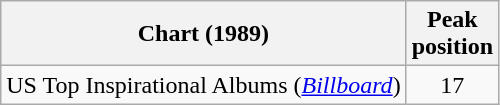<table class="wikitable">
<tr>
<th>Chart (1989)</th>
<th>Peak<br>position</th>
</tr>
<tr>
<td>US Top Inspirational Albums (<em><a href='#'>Billboard</a></em>)</td>
<td style="text-align:center;">17</td>
</tr>
</table>
